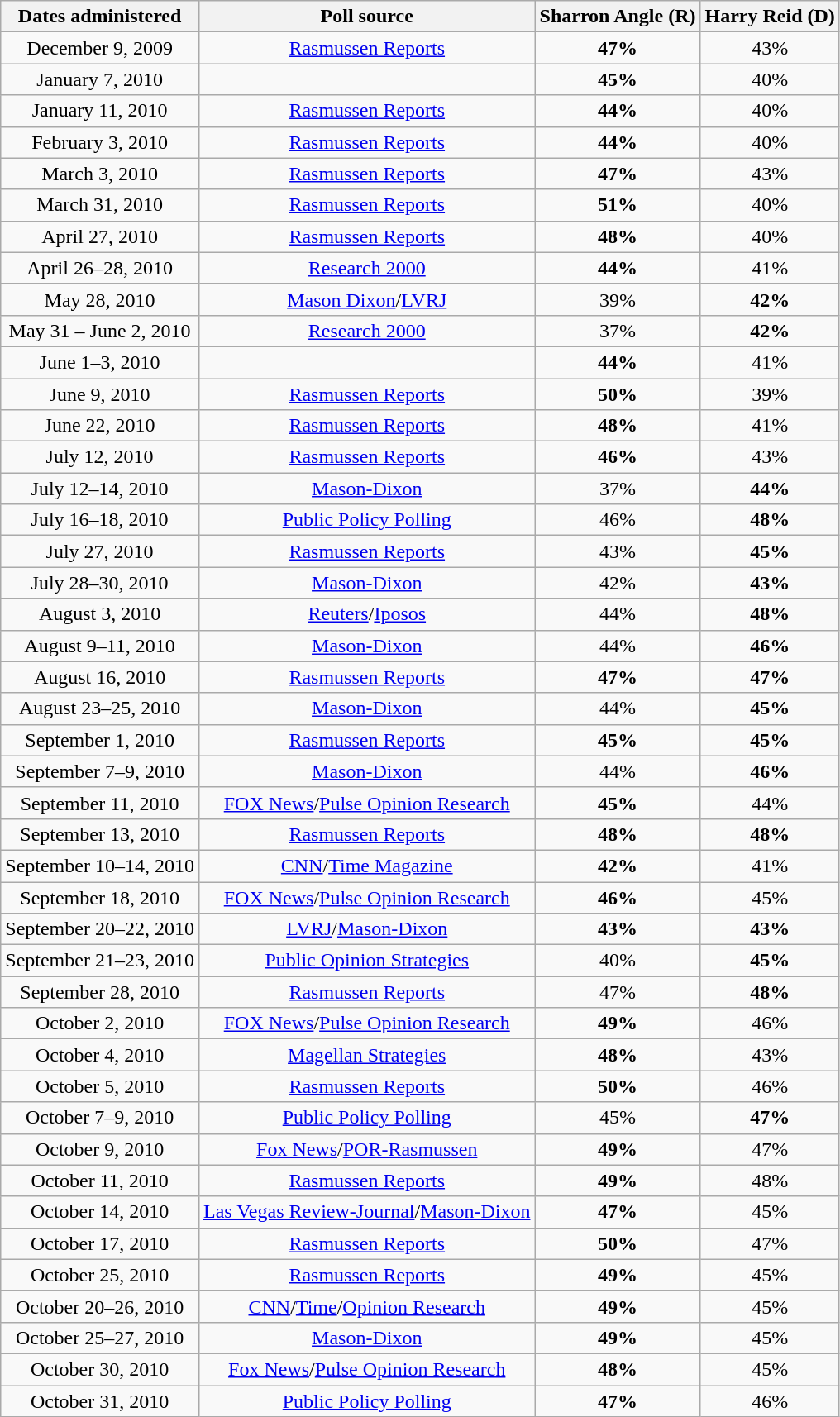<table class="wikitable" style="text-align:center">
<tr valign=bottom>
<th>Dates administered</th>
<th>Poll source</th>
<th>Sharron Angle (R)</th>
<th>Harry Reid (D)</th>
</tr>
<tr>
<td>December 9, 2009</td>
<td><a href='#'>Rasmussen Reports</a></td>
<td><strong>47%</strong></td>
<td>43%</td>
</tr>
<tr>
<td>January 7, 2010</td>
<td></td>
<td><strong>45%</strong></td>
<td>40%</td>
</tr>
<tr>
<td>January 11, 2010</td>
<td><a href='#'>Rasmussen Reports</a></td>
<td><strong>44%</strong></td>
<td>40%</td>
</tr>
<tr>
<td>February 3, 2010</td>
<td><a href='#'>Rasmussen Reports</a></td>
<td><strong>44%</strong></td>
<td>40%</td>
</tr>
<tr>
<td>March 3, 2010</td>
<td><a href='#'>Rasmussen Reports</a></td>
<td><strong>47%</strong></td>
<td>43%</td>
</tr>
<tr>
<td>March 31, 2010</td>
<td><a href='#'>Rasmussen Reports</a></td>
<td><strong>51%</strong></td>
<td>40%</td>
</tr>
<tr>
<td>April 27, 2010</td>
<td><a href='#'>Rasmussen Reports</a></td>
<td><strong>48%</strong></td>
<td>40%</td>
</tr>
<tr>
<td>April 26–28, 2010</td>
<td><a href='#'>Research 2000</a></td>
<td><strong>44%</strong></td>
<td>41%</td>
</tr>
<tr>
<td>May 28, 2010</td>
<td><a href='#'>Mason Dixon</a>/<a href='#'>LVRJ</a></td>
<td>39%</td>
<td><strong>42%</strong></td>
</tr>
<tr>
<td>May 31 – June 2, 2010</td>
<td><a href='#'>Research 2000</a></td>
<td>37%</td>
<td><strong>42%</strong></td>
</tr>
<tr>
<td>June 1–3, 2010</td>
<td></td>
<td><strong>44%</strong></td>
<td>41%</td>
</tr>
<tr>
<td>June 9, 2010</td>
<td><a href='#'>Rasmussen Reports</a></td>
<td><strong>50%</strong></td>
<td>39%</td>
</tr>
<tr>
<td>June 22, 2010</td>
<td><a href='#'>Rasmussen Reports</a></td>
<td><strong>48%</strong></td>
<td>41%</td>
</tr>
<tr>
<td>July 12, 2010</td>
<td><a href='#'>Rasmussen Reports</a></td>
<td><strong>46%</strong></td>
<td>43%</td>
</tr>
<tr>
<td>July 12–14, 2010</td>
<td><a href='#'>Mason-Dixon</a></td>
<td>37%</td>
<td><strong>44%</strong></td>
</tr>
<tr>
<td>July 16–18, 2010</td>
<td><a href='#'>Public Policy Polling</a></td>
<td>46%</td>
<td><strong>48%</strong></td>
</tr>
<tr>
<td>July 27, 2010</td>
<td><a href='#'>Rasmussen Reports</a></td>
<td>43%</td>
<td><strong>45%</strong></td>
</tr>
<tr>
<td>July 28–30, 2010</td>
<td><a href='#'>Mason-Dixon</a></td>
<td>42%</td>
<td><strong>43%</strong></td>
</tr>
<tr>
<td>August 3, 2010</td>
<td><a href='#'>Reuters</a>/<a href='#'>Iposos</a></td>
<td>44%</td>
<td><strong>48%</strong></td>
</tr>
<tr>
<td>August 9–11, 2010</td>
<td><a href='#'>Mason-Dixon</a></td>
<td>44%</td>
<td><strong>46%</strong></td>
</tr>
<tr>
<td>August 16, 2010</td>
<td><a href='#'>Rasmussen Reports</a></td>
<td><strong>47%</strong></td>
<td><strong>47%</strong></td>
</tr>
<tr>
<td>August 23–25, 2010</td>
<td><a href='#'>Mason-Dixon</a></td>
<td>44%</td>
<td><strong>45%</strong></td>
</tr>
<tr>
<td>September 1, 2010</td>
<td><a href='#'>Rasmussen Reports</a></td>
<td><strong>45%</strong></td>
<td><strong>45%</strong></td>
</tr>
<tr>
<td>September 7–9, 2010</td>
<td><a href='#'>Mason-Dixon</a></td>
<td>44%</td>
<td><strong>46%</strong></td>
</tr>
<tr>
<td>September 11, 2010</td>
<td><a href='#'>FOX News</a>/<a href='#'>Pulse Opinion Research</a></td>
<td><strong>45%</strong></td>
<td>44%</td>
</tr>
<tr>
<td>September 13, 2010</td>
<td><a href='#'>Rasmussen Reports</a></td>
<td><strong>48%</strong></td>
<td><strong>48%</strong></td>
</tr>
<tr>
<td>September 10–14, 2010</td>
<td><a href='#'>CNN</a>/<a href='#'>Time Magazine</a></td>
<td><strong>42%</strong></td>
<td>41%</td>
</tr>
<tr>
<td>September 18, 2010</td>
<td><a href='#'>FOX News</a>/<a href='#'>Pulse Opinion Research</a></td>
<td><strong>46%</strong></td>
<td>45%</td>
</tr>
<tr>
<td>September 20–22, 2010</td>
<td><a href='#'>LVRJ</a>/<a href='#'>Mason-Dixon</a></td>
<td><strong>43%</strong></td>
<td><strong>43%</strong></td>
</tr>
<tr>
<td>September 21–23, 2010</td>
<td><a href='#'>Public Opinion Strategies</a></td>
<td>40%</td>
<td><strong>45%</strong></td>
</tr>
<tr>
<td>September 28, 2010</td>
<td><a href='#'>Rasmussen Reports</a></td>
<td>47%</td>
<td><strong>48%</strong></td>
</tr>
<tr>
<td>October 2, 2010</td>
<td><a href='#'>FOX News</a>/<a href='#'>Pulse Opinion Research</a></td>
<td><strong>49%</strong></td>
<td>46%</td>
</tr>
<tr>
<td>October 4, 2010</td>
<td><a href='#'>Magellan Strategies</a></td>
<td><strong>48%</strong></td>
<td>43%</td>
</tr>
<tr>
<td>October 5, 2010</td>
<td><a href='#'>Rasmussen Reports</a></td>
<td><strong>50%</strong></td>
<td>46%</td>
</tr>
<tr>
<td>October 7–9, 2010</td>
<td><a href='#'>Public Policy Polling</a></td>
<td>45%</td>
<td><strong>47%</strong></td>
</tr>
<tr>
<td>October 9, 2010</td>
<td><a href='#'>Fox News</a>/<a href='#'>POR-Rasmussen</a></td>
<td><strong>49%</strong></td>
<td>47%</td>
</tr>
<tr>
<td>October 11, 2010</td>
<td><a href='#'>Rasmussen Reports</a></td>
<td><strong>49%</strong></td>
<td>48%</td>
</tr>
<tr>
<td>October 14, 2010</td>
<td><a href='#'>Las Vegas Review-Journal</a>/<a href='#'>Mason-Dixon</a></td>
<td><strong>47%</strong></td>
<td>45%</td>
</tr>
<tr>
<td>October 17, 2010</td>
<td><a href='#'>Rasmussen Reports</a></td>
<td><strong>50%</strong></td>
<td>47%</td>
</tr>
<tr>
<td>October 25, 2010</td>
<td><a href='#'>Rasmussen Reports</a></td>
<td><strong>49%</strong></td>
<td>45%</td>
</tr>
<tr>
<td>October 20–26, 2010</td>
<td><a href='#'>CNN</a>/<a href='#'>Time</a>/<a href='#'>Opinion Research</a></td>
<td><strong>49%</strong></td>
<td>45%</td>
</tr>
<tr>
<td>October 25–27, 2010</td>
<td><a href='#'>Mason-Dixon</a></td>
<td><strong>49%</strong></td>
<td>45%</td>
</tr>
<tr>
<td>October 30, 2010</td>
<td><a href='#'>Fox News</a>/<a href='#'>Pulse Opinion Research</a></td>
<td><strong>48%</strong></td>
<td>45%</td>
</tr>
<tr>
<td>October 31, 2010</td>
<td><a href='#'>Public Policy Polling</a></td>
<td><strong>47%</strong></td>
<td>46%</td>
</tr>
</table>
